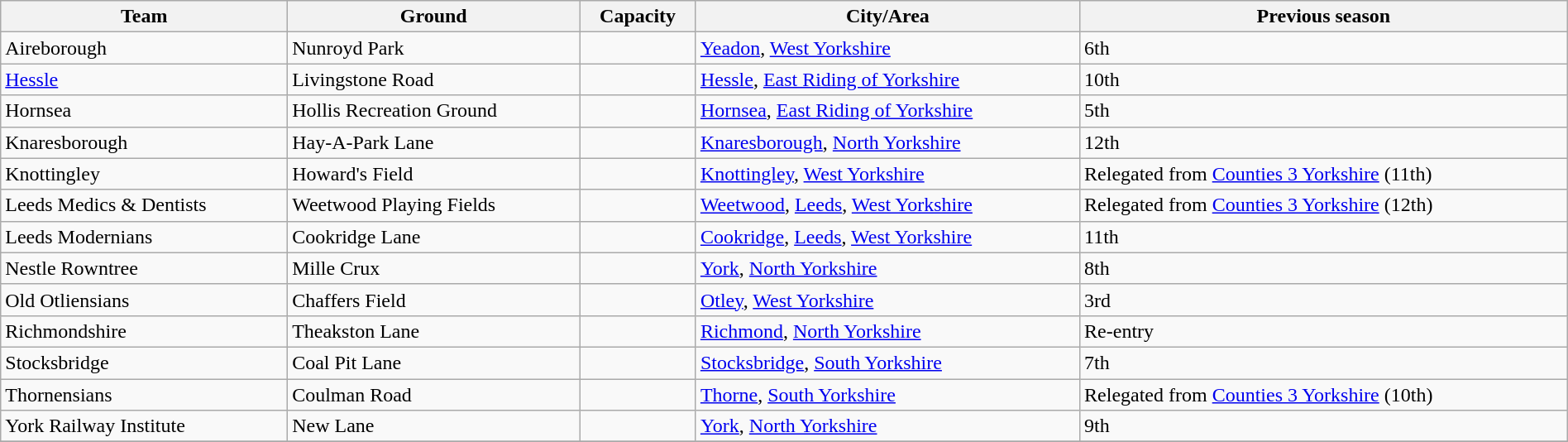<table class="wikitable sortable" width=100%>
<tr>
<th>Team</th>
<th>Ground</th>
<th>Capacity</th>
<th>City/Area</th>
<th>Previous season</th>
</tr>
<tr>
<td>Aireborough</td>
<td>Nunroyd Park</td>
<td></td>
<td><a href='#'>Yeadon</a>, <a href='#'>West Yorkshire</a></td>
<td>6th</td>
</tr>
<tr>
<td><a href='#'>Hessle</a></td>
<td>Livingstone Road</td>
<td></td>
<td><a href='#'>Hessle</a>, <a href='#'>East Riding of Yorkshire</a></td>
<td>10th</td>
</tr>
<tr>
<td>Hornsea</td>
<td>Hollis Recreation Ground</td>
<td></td>
<td><a href='#'>Hornsea</a>, <a href='#'>East Riding of Yorkshire</a></td>
<td>5th</td>
</tr>
<tr>
<td>Knaresborough</td>
<td>Hay-A-Park Lane</td>
<td></td>
<td><a href='#'>Knaresborough</a>, <a href='#'>North Yorkshire</a></td>
<td>12th</td>
</tr>
<tr>
<td>Knottingley</td>
<td>Howard's Field</td>
<td></td>
<td><a href='#'>Knottingley</a>, <a href='#'>West Yorkshire</a></td>
<td>Relegated from <a href='#'>Counties 3 Yorkshire</a> (11th)</td>
</tr>
<tr>
<td>Leeds Medics & Dentists</td>
<td>Weetwood Playing Fields</td>
<td></td>
<td><a href='#'>Weetwood</a>, <a href='#'>Leeds</a>, <a href='#'>West Yorkshire</a></td>
<td>Relegated from <a href='#'>Counties 3 Yorkshire</a> (12th)</td>
</tr>
<tr>
<td>Leeds Modernians</td>
<td>Cookridge Lane</td>
<td></td>
<td><a href='#'>Cookridge</a>, <a href='#'>Leeds</a>, <a href='#'>West Yorkshire</a></td>
<td>11th</td>
</tr>
<tr>
<td>Nestle Rowntree</td>
<td>Mille Crux</td>
<td></td>
<td><a href='#'>York</a>, <a href='#'>North Yorkshire</a></td>
<td>8th</td>
</tr>
<tr>
<td>Old Otliensians</td>
<td>Chaffers Field</td>
<td></td>
<td><a href='#'>Otley</a>, <a href='#'>West Yorkshire</a></td>
<td>3rd</td>
</tr>
<tr>
<td>Richmondshire</td>
<td>Theakston Lane</td>
<td></td>
<td><a href='#'>Richmond</a>, <a href='#'>North Yorkshire</a></td>
<td>Re-entry</td>
</tr>
<tr>
<td>Stocksbridge</td>
<td>Coal Pit Lane</td>
<td></td>
<td><a href='#'>Stocksbridge</a>, <a href='#'>South Yorkshire</a></td>
<td>7th</td>
</tr>
<tr>
<td>Thornensians</td>
<td>Coulman Road</td>
<td></td>
<td><a href='#'>Thorne</a>, <a href='#'>South Yorkshire</a></td>
<td>Relegated from <a href='#'>Counties 3 Yorkshire</a> (10th)</td>
</tr>
<tr>
<td>York Railway Institute</td>
<td>New Lane</td>
<td></td>
<td><a href='#'>York</a>, <a href='#'>North Yorkshire</a></td>
<td>9th</td>
</tr>
<tr>
</tr>
</table>
